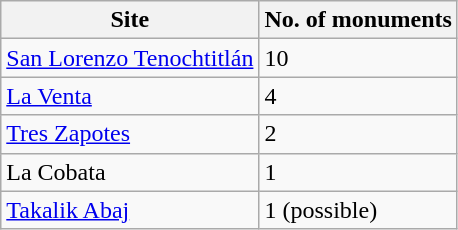<table class="wikitable">
<tr>
<th>Site</th>
<th>No. of monuments</th>
</tr>
<tr>
<td><a href='#'>San Lorenzo Tenochtitlán</a></td>
<td>10</td>
</tr>
<tr>
<td><a href='#'>La Venta</a></td>
<td>4</td>
</tr>
<tr>
<td><a href='#'>Tres Zapotes</a></td>
<td>2</td>
</tr>
<tr>
<td>La Cobata</td>
<td>1</td>
</tr>
<tr>
<td><a href='#'>Takalik Abaj</a></td>
<td>1 (possible)</td>
</tr>
</table>
